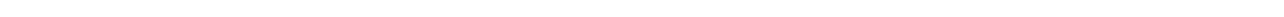<table style="width:88%; text-align:center;">
<tr style="color:white;">
<td style="background:"><strong>47</strong></td>
<td style="background:"><strong>28</strong></td>
<td style="background:"><strong>1</strong></td>
<td style="background:"><strong>3</strong></td>
<td style="background:"><strong>61</strong></td>
</tr>
</table>
